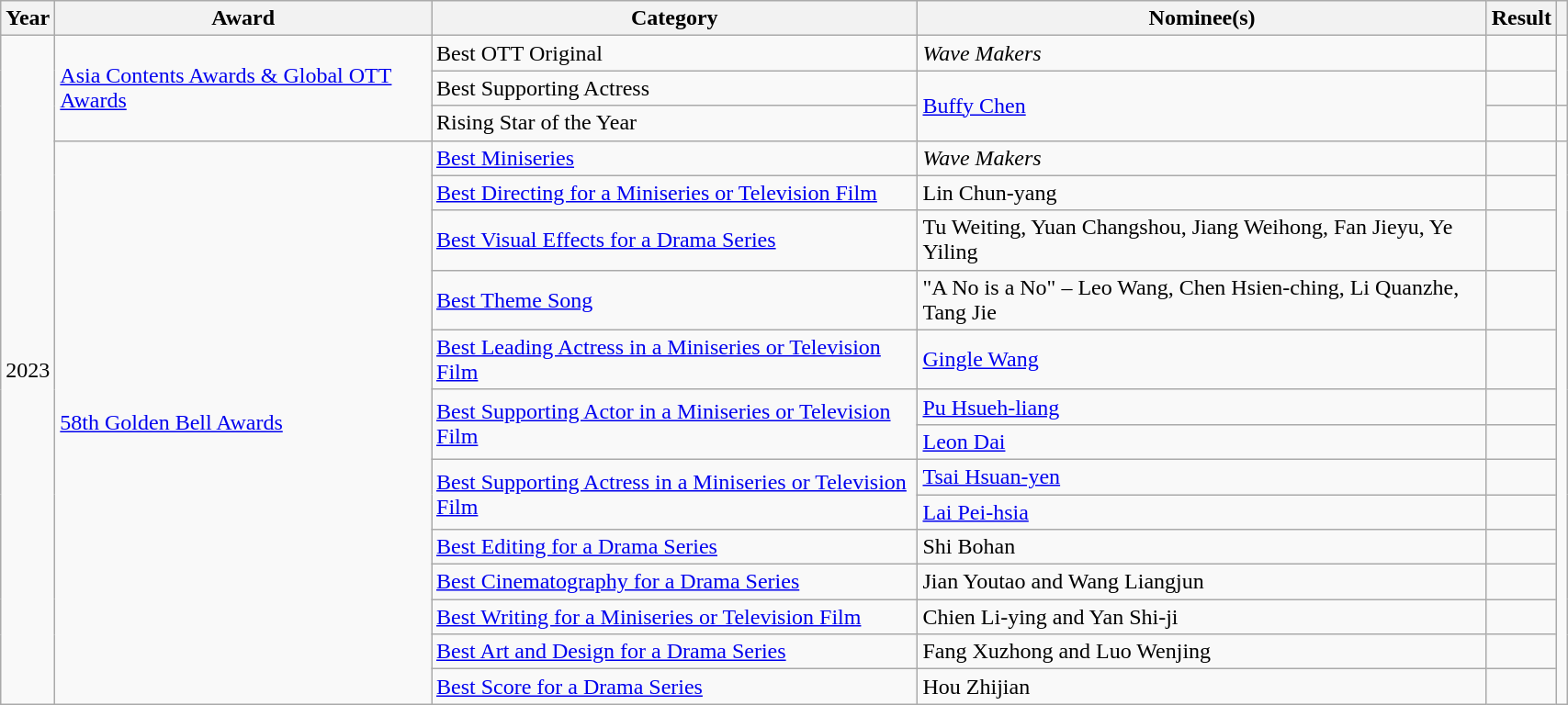<table class="wikitable plainrowheaders sortable"; style="width:90%">
<tr>
<th scope="col">Year</th>
<th scope="col">Award</th>
<th scope="col">Category</th>
<th scope="col">Nominee(s)</th>
<th scope="col">Result</th>
<th scope="col" class="unsortable"></th>
</tr>
<tr>
<td rowspan="19" style="text-align:center">2023</td>
<td rowspan="3"><a href='#'>Asia Contents Awards & Global OTT Awards</a></td>
<td>Best OTT Original</td>
<td><em>Wave Makers</em></td>
<td></td>
<td rowspan="2" style="text-align:center;"></td>
</tr>
<tr>
<td>Best Supporting Actress</td>
<td rowspan="2"><a href='#'>Buffy Chen</a></td>
<td></td>
</tr>
<tr>
<td>Rising Star of the Year</td>
<td></td>
<td style="text-align:center"></td>
</tr>
<tr>
<td rowspan="16"><a href='#'>58th Golden Bell Awards</a></td>
<td><a href='#'>Best Miniseries</a></td>
<td><em>Wave Makers</em></td>
<td></td>
<td rowspan="16" style="text-align:center;"></td>
</tr>
<tr>
<td><a href='#'>Best Directing for a Miniseries or Television Film</a></td>
<td>Lin Chun-yang</td>
<td></td>
</tr>
<tr>
<td><a href='#'>Best Visual Effects for a Drama Series</a></td>
<td>Tu Weiting, Yuan Changshou, Jiang Weihong, Fan Jieyu, Ye Yiling</td>
<td></td>
</tr>
<tr>
<td><a href='#'>Best Theme Song</a></td>
<td>"A No is a No" – Leo Wang, Chen Hsien-ching, Li Quanzhe, Tang Jie</td>
<td></td>
</tr>
<tr>
<td><a href='#'>Best Leading Actress in a Miniseries or Television Film</a></td>
<td><a href='#'>Gingle Wang</a></td>
<td></td>
</tr>
<tr>
<td rowspan="2"><a href='#'>Best Supporting Actor in a Miniseries or Television Film</a></td>
<td><a href='#'>Pu Hsueh-liang</a></td>
<td></td>
</tr>
<tr>
<td><a href='#'>Leon Dai</a></td>
<td></td>
</tr>
<tr>
<td rowspan="2"><a href='#'>Best Supporting Actress in a Miniseries or Television Film</a></td>
<td><a href='#'>Tsai Hsuan-yen</a></td>
<td></td>
</tr>
<tr>
<td><a href='#'>Lai Pei-hsia</a></td>
<td></td>
</tr>
<tr>
<td><a href='#'>Best Editing for a Drama Series</a></td>
<td>Shi Bohan</td>
<td></td>
</tr>
<tr>
<td><a href='#'>Best Cinematography for a Drama Series</a></td>
<td>Jian Youtao and Wang Liangjun</td>
<td></td>
</tr>
<tr>
<td><a href='#'>Best Writing for a Miniseries or Television Film</a></td>
<td>Chien Li-ying and Yan Shi-ji</td>
<td></td>
</tr>
<tr>
<td><a href='#'>Best Art and Design for a Drama Series</a></td>
<td>Fang Xuzhong and Luo Wenjing</td>
<td></td>
</tr>
<tr>
<td><a href='#'>Best Score for a Drama Series</a></td>
<td>Hou Zhijian</td>
<td></td>
</tr>
</table>
